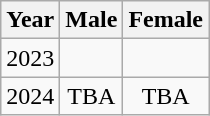<table class=wikitable style="text-align:center;">
<tr>
<th>Year</th>
<th>Male</th>
<th>Female</th>
</tr>
<tr>
<td>2023</td>
<td></td>
<td></td>
</tr>
<tr>
<td>2024</td>
<td>TBA</td>
<td>TBA</td>
</tr>
</table>
